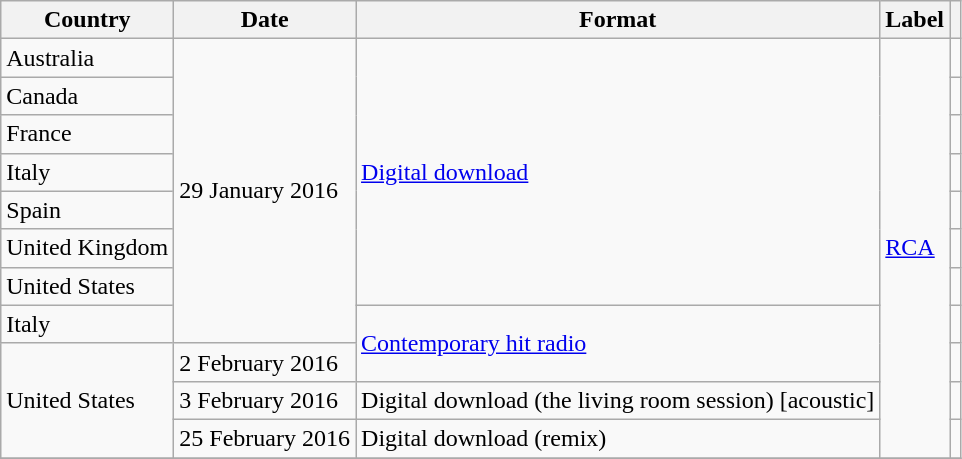<table class="wikitable sortable plainrowheaders">
<tr>
<th>Country</th>
<th>Date</th>
<th>Format</th>
<th>Label</th>
<th></th>
</tr>
<tr>
<td scope="row">Australia</td>
<td rowspan="8">29 January 2016</td>
<td rowspan="7"><a href='#'>Digital download</a></td>
<td rowspan="11"><a href='#'>RCA</a></td>
<td align="center"></td>
</tr>
<tr>
<td scope="row">Canada</td>
<td align="center"></td>
</tr>
<tr>
<td scope="row">France</td>
<td align="center"></td>
</tr>
<tr>
<td scope="row">Italy</td>
<td align="center"></td>
</tr>
<tr>
<td scope="row">Spain</td>
<td align="center"></td>
</tr>
<tr>
<td scope="row">United Kingdom</td>
<td align="center"></td>
</tr>
<tr>
<td scope="row">United States</td>
<td align="center"></td>
</tr>
<tr>
<td scope="row">Italy</td>
<td rowspan="2"><a href='#'>Contemporary hit radio</a></td>
<td align="center"></td>
</tr>
<tr>
<td scope="row"; rowspan=3>United States</td>
<td>2 February 2016</td>
<td align="center"></td>
</tr>
<tr>
<td>3 February 2016</td>
<td>Digital download (the living room session) [acoustic]</td>
<td align="center"></td>
</tr>
<tr>
<td>25 February 2016</td>
<td>Digital download (remix)</td>
<td align="center"></td>
</tr>
<tr>
</tr>
</table>
